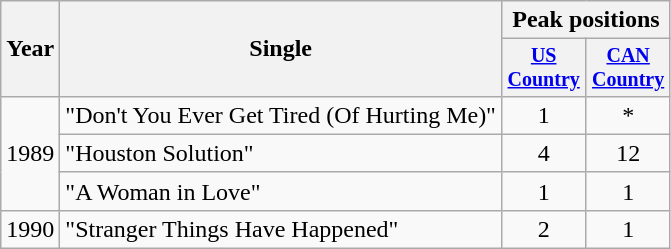<table class="wikitable" style="text-align:center;">
<tr>
<th rowspan="2">Year</th>
<th rowspan="2">Single</th>
<th colspan="2">Peak positions</th>
</tr>
<tr style="font-size:smaller;">
<th width="50"><a href='#'>US Country</a></th>
<th width="50"><a href='#'>CAN Country</a></th>
</tr>
<tr>
<td rowspan="3">1989</td>
<td align="left">"Don't You Ever Get Tired (Of Hurting Me)"</td>
<td>1</td>
<td>*</td>
</tr>
<tr>
<td align="left">"Houston Solution"</td>
<td>4</td>
<td>12</td>
</tr>
<tr>
<td align="left">"A Woman in Love"</td>
<td>1</td>
<td>1</td>
</tr>
<tr>
<td>1990</td>
<td align="left">"Stranger Things Have Happened"</td>
<td>2</td>
<td>1</td>
</tr>
</table>
